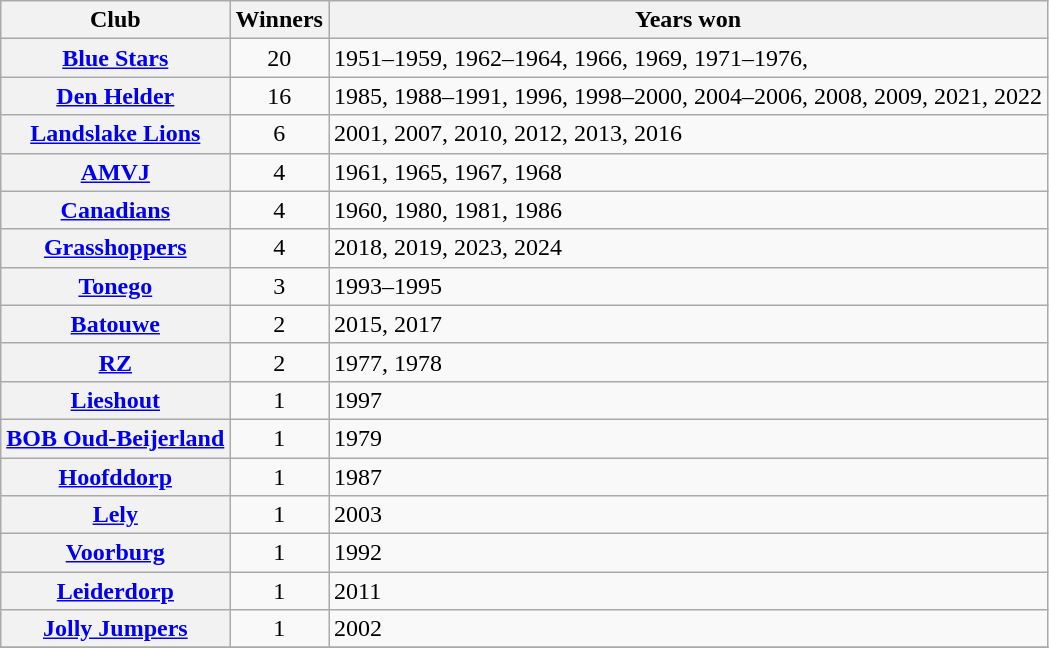<table class="wikitable plainrowheaders sortable">
<tr>
<th>Club</th>
<th>Winners</th>
<th class="unsortable">Years won</th>
</tr>
<tr>
<th scope="row"><a href='#'>Blue Stars</a></th>
<td align=center>20</td>
<td>1951–1959, 1962–1964, 1966, 1969, 1971–1976,</td>
</tr>
<tr>
<th scope="row"><a href='#'>Den Helder</a></th>
<td align=center>16</td>
<td>1985, 1988–1991, 1996, 1998–2000, 2004–2006, 2008, 2009, 2021, 2022</td>
</tr>
<tr>
<th scope="row"><a href='#'>Landslake Lions</a></th>
<td align=center>6</td>
<td>2001, 2007, 2010, 2012, 2013, 2016</td>
</tr>
<tr>
<th scope="row"><a href='#'>AMVJ</a></th>
<td align=center>4</td>
<td>1961, 1965, 1967, 1968</td>
</tr>
<tr>
<th scope="row"><a href='#'>Canadians</a></th>
<td align=center>4</td>
<td>1960, 1980, 1981, 1986</td>
</tr>
<tr>
<th scope="row"><a href='#'>Grasshoppers</a></th>
<td align="center">4</td>
<td>2018, 2019, 2023, 2024</td>
</tr>
<tr>
<th scope="row"><a href='#'>Tonego</a></th>
<td align=center>3</td>
<td>1993–1995</td>
</tr>
<tr>
<th scope="row"><a href='#'>Batouwe</a></th>
<td align=center>2</td>
<td>2015, 2017</td>
</tr>
<tr>
<th scope="row"><a href='#'>RZ</a></th>
<td align=center>2</td>
<td>1977, 1978</td>
</tr>
<tr>
<th scope="row"><a href='#'>Lieshout</a></th>
<td align=center>1</td>
<td>1997</td>
</tr>
<tr>
<th scope="row"><a href='#'>BOB Oud-Beijerland</a></th>
<td align=center>1</td>
<td>1979</td>
</tr>
<tr>
<th scope="row"><a href='#'>Hoofddorp</a></th>
<td align=center>1</td>
<td>1987</td>
</tr>
<tr>
<th scope="row"><a href='#'>Lely</a></th>
<td align=center>1</td>
<td>2003</td>
</tr>
<tr>
<th scope="row"><a href='#'>Voorburg</a></th>
<td align=center>1</td>
<td>1992</td>
</tr>
<tr>
<th scope="row"><a href='#'>Leiderdorp</a></th>
<td align=center>1</td>
<td>2011</td>
</tr>
<tr>
<th scope="row"><a href='#'>Jolly Jumpers</a></th>
<td align=center>1</td>
<td>2002</td>
</tr>
<tr>
</tr>
</table>
